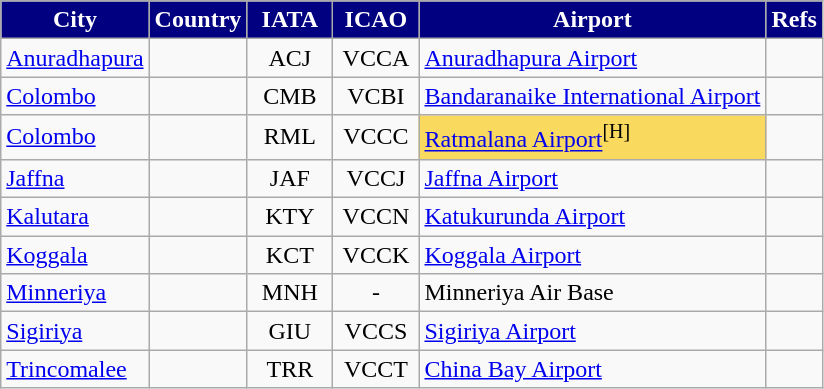<table class="sortable wikitable toccolours">
<tr>
<th style="background:navy; color:white;">City</th>
<th style="background:navy; color:white;">Country</th>
<th style="background:navy; color:white; width:50px;">IATA</th>
<th style="background:navy; color:white; width:50px;">ICAO</th>
<th style="background:navy; color:white;">Airport</th>
<th style="background:navy; color:white;" class="unsortable">Refs</th>
</tr>
<tr>
<td><a href='#'>Anuradhapura</a></td>
<td></td>
<td align=center>ACJ</td>
<td align=center>VCCA</td>
<td><a href='#'>Anuradhapura Airport</a></td>
<td align=center></td>
</tr>
<tr>
<td><a href='#'>Colombo</a></td>
<td></td>
<td align=center>CMB</td>
<td align=center>VCBI</td>
<td><a href='#'>Bandaranaike International Airport</a></td>
<td align=center></td>
</tr>
<tr>
<td><a href='#'>Colombo</a></td>
<td></td>
<td align=center>RML</td>
<td align=center>VCCC</td>
<td style="background:#fada5e;"><a href='#'>Ratmalana Airport</a><sup>[H]</sup></td>
<td align=center></td>
</tr>
<tr>
<td><a href='#'>Jaffna</a></td>
<td></td>
<td align=center>JAF</td>
<td align=center>VCCJ</td>
<td><a href='#'>Jaffna Airport</a></td>
<td align=center></td>
</tr>
<tr>
<td><a href='#'>Kalutara</a></td>
<td></td>
<td align=center>KTY</td>
<td align=center>VCCN</td>
<td><a href='#'>Katukurunda Airport</a></td>
<td align=center></td>
</tr>
<tr>
<td><a href='#'>Koggala</a></td>
<td></td>
<td align=center>KCT</td>
<td align=center>VCCK</td>
<td><a href='#'>Koggala Airport</a></td>
<td align=center></td>
</tr>
<tr>
<td><a href='#'>Minneriya</a></td>
<td></td>
<td align=center>MNH</td>
<td align=center>-</td>
<td>Minneriya Air Base</td>
<td align="center"></td>
</tr>
<tr>
<td><a href='#'>Sigiriya</a></td>
<td></td>
<td align=center>GIU</td>
<td align=center>VCCS</td>
<td><a href='#'>Sigiriya Airport</a></td>
<td align=center></td>
</tr>
<tr>
<td><a href='#'>Trincomalee</a></td>
<td></td>
<td align=center>TRR</td>
<td align=center>VCCT</td>
<td><a href='#'>China Bay Airport</a></td>
<td align=center></td>
</tr>
</table>
